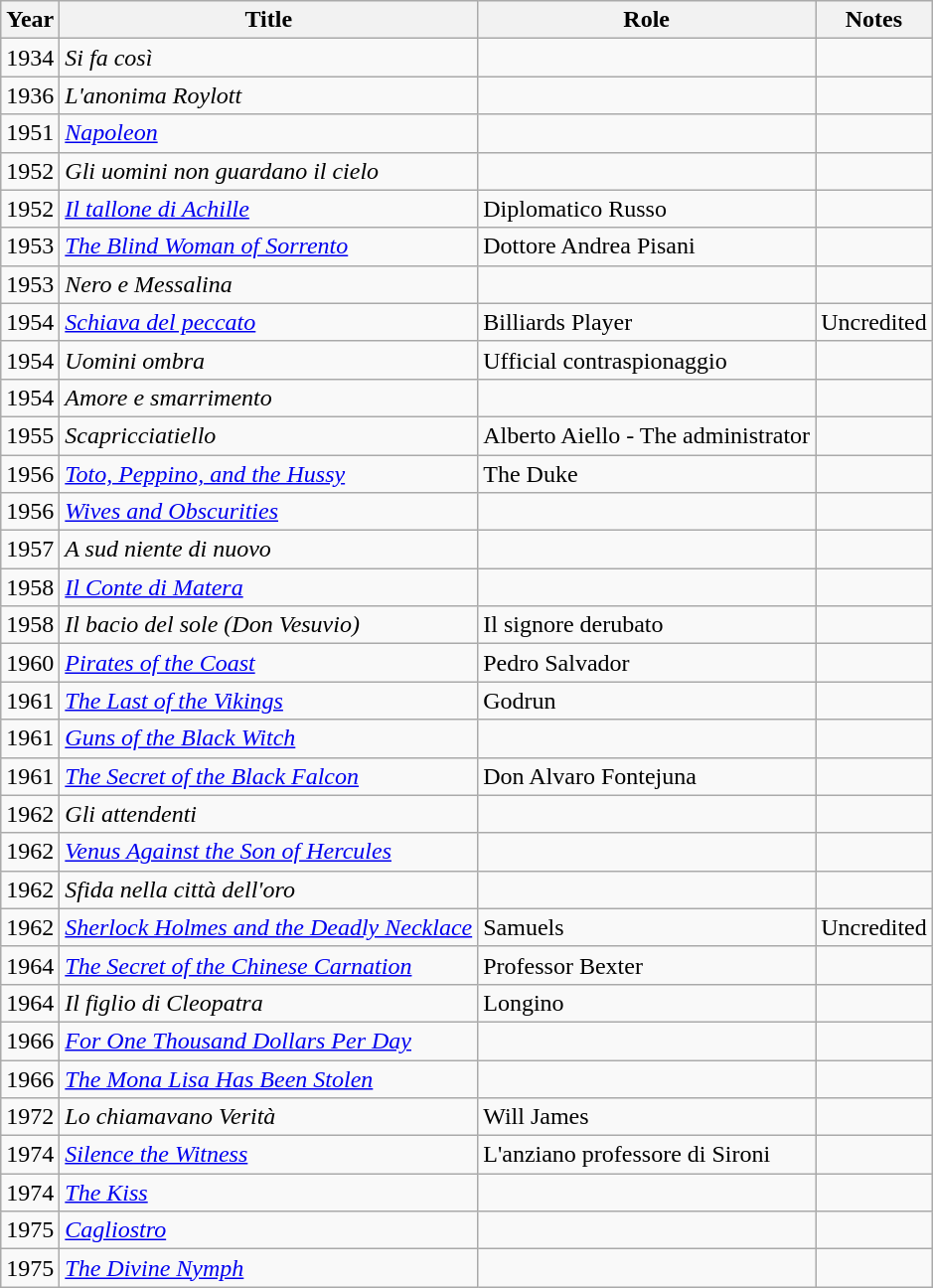<table class="wikitable">
<tr>
<th>Year</th>
<th>Title</th>
<th>Role</th>
<th>Notes</th>
</tr>
<tr>
<td>1934</td>
<td><em>Si fa così</em></td>
<td></td>
<td></td>
</tr>
<tr>
<td>1936</td>
<td><em>L'anonima Roylott</em></td>
<td></td>
<td></td>
</tr>
<tr>
<td>1951</td>
<td><em><a href='#'>Napoleon</a></em></td>
<td></td>
<td></td>
</tr>
<tr>
<td>1952</td>
<td><em>Gli uomini non guardano il cielo</em></td>
<td></td>
<td></td>
</tr>
<tr>
<td>1952</td>
<td><em><a href='#'>Il tallone di Achille</a></em></td>
<td>Diplomatico Russo</td>
<td></td>
</tr>
<tr>
<td>1953</td>
<td><em><a href='#'>The Blind Woman of Sorrento</a></em></td>
<td>Dottore Andrea Pisani</td>
<td></td>
</tr>
<tr>
<td>1953</td>
<td><em>Nero e Messalina</em></td>
<td></td>
<td></td>
</tr>
<tr>
<td>1954</td>
<td><em><a href='#'>Schiava del peccato</a></em></td>
<td>Billiards Player</td>
<td>Uncredited</td>
</tr>
<tr>
<td>1954</td>
<td><em>Uomini ombra</em></td>
<td>Ufficial contraspionaggio</td>
<td></td>
</tr>
<tr>
<td>1954</td>
<td><em>Amore e smarrimento</em></td>
<td></td>
<td></td>
</tr>
<tr>
<td>1955</td>
<td><em>Scapricciatiello</em></td>
<td>Alberto Aiello - The administrator</td>
<td></td>
</tr>
<tr>
<td>1956</td>
<td><em><a href='#'>Toto, Peppino, and the Hussy</a></em></td>
<td>The Duke</td>
<td></td>
</tr>
<tr>
<td>1956</td>
<td><em><a href='#'>Wives and Obscurities</a></em></td>
<td></td>
<td></td>
</tr>
<tr>
<td>1957</td>
<td><em>A sud niente di nuovo</em></td>
<td></td>
<td></td>
</tr>
<tr>
<td>1958</td>
<td><em><a href='#'>Il Conte di Matera</a></em></td>
<td></td>
<td></td>
</tr>
<tr>
<td>1958</td>
<td><em>Il bacio del sole (Don Vesuvio)</em></td>
<td>Il signore derubato</td>
<td></td>
</tr>
<tr>
<td>1960</td>
<td><em><a href='#'>Pirates of the Coast</a></em></td>
<td>Pedro Salvador</td>
<td></td>
</tr>
<tr>
<td>1961</td>
<td><em><a href='#'>The Last of the Vikings</a></em></td>
<td>Godrun</td>
<td></td>
</tr>
<tr>
<td>1961</td>
<td><em><a href='#'>Guns of the Black Witch</a></em></td>
<td></td>
<td></td>
</tr>
<tr>
<td>1961</td>
<td><em><a href='#'>The Secret of the Black Falcon</a></em></td>
<td>Don Alvaro Fontejuna</td>
<td></td>
</tr>
<tr>
<td>1962</td>
<td><em>Gli attendenti</em></td>
<td></td>
<td></td>
</tr>
<tr>
<td>1962</td>
<td><em><a href='#'>Venus Against the Son of Hercules</a></em></td>
<td></td>
<td></td>
</tr>
<tr>
<td>1962</td>
<td><em>Sfida nella città dell'oro</em></td>
<td></td>
<td></td>
</tr>
<tr>
<td>1962</td>
<td><em><a href='#'>Sherlock Holmes and the Deadly Necklace</a></em></td>
<td>Samuels</td>
<td>Uncredited</td>
</tr>
<tr>
<td>1964</td>
<td><em><a href='#'>The Secret of the Chinese Carnation</a></em></td>
<td>Professor Bexter</td>
<td></td>
</tr>
<tr>
<td>1964</td>
<td><em>Il figlio di Cleopatra</em></td>
<td>Longino</td>
<td></td>
</tr>
<tr>
<td>1966</td>
<td><em><a href='#'>For One Thousand Dollars Per Day</a></em></td>
<td></td>
<td></td>
</tr>
<tr>
<td>1966</td>
<td><em><a href='#'>The Mona Lisa Has Been Stolen</a></em></td>
<td></td>
<td></td>
</tr>
<tr>
<td>1972</td>
<td><em>Lo chiamavano Verità</em></td>
<td>Will James</td>
<td></td>
</tr>
<tr>
<td>1974</td>
<td><em><a href='#'>Silence the Witness</a></em></td>
<td>L'anziano professore di Sironi</td>
<td></td>
</tr>
<tr>
<td>1974</td>
<td><em><a href='#'>The Kiss</a></em></td>
<td></td>
<td></td>
</tr>
<tr>
<td>1975</td>
<td><em><a href='#'>Cagliostro</a></em></td>
<td></td>
<td></td>
</tr>
<tr>
<td>1975</td>
<td><em><a href='#'>The Divine Nymph</a></em></td>
<td></td>
<td></td>
</tr>
</table>
